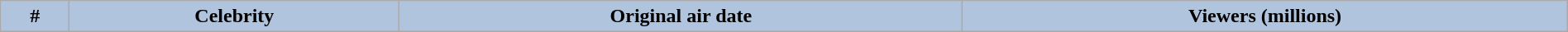<table class="wikitable plainrowheaders sortable" style="width:100%; margin:auto; background:#fff;">
<tr style="background:#b0c4de;">
<th scope="col" style="background:#b0c4de; width:3em;">#</th>
<th scope="col" style="background:#b0c4de;">Celebrity</th>
<th scope="col" style="background:#b0c4de;">Original air date</th>
<th scope="col" style="background:#b0c4de;">Viewers (millions)<br>









</th>
</tr>
</table>
